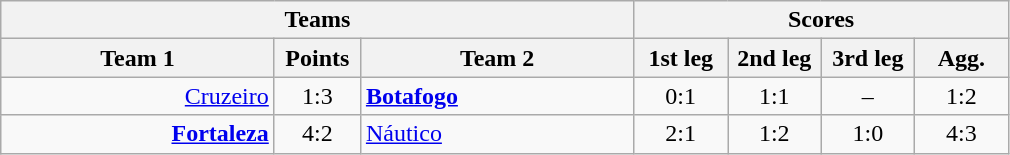<table class="wikitable" style="text-align:center;">
<tr>
<th colspan=3>Teams</th>
<th colspan=4>Scores</th>
</tr>
<tr>
<th width="175">Team 1</th>
<th width="50">Points</th>
<th width="175">Team 2</th>
<th width="55">1st leg</th>
<th width="55">2nd leg</th>
<th width="55">3rd leg</th>
<th width="55">Agg.</th>
</tr>
<tr>
<td align=right><a href='#'>Cruzeiro</a> </td>
<td>1:3</td>
<td align=left> <strong><a href='#'>Botafogo</a></strong></td>
<td>0:1</td>
<td>1:1</td>
<td>–</td>
<td>1:2</td>
</tr>
<tr>
<td align=right><strong><a href='#'>Fortaleza</a></strong> </td>
<td>4:2</td>
<td align=left> <a href='#'>Náutico</a></td>
<td>2:1</td>
<td>1:2</td>
<td>1:0</td>
<td>4:3</td>
</tr>
</table>
